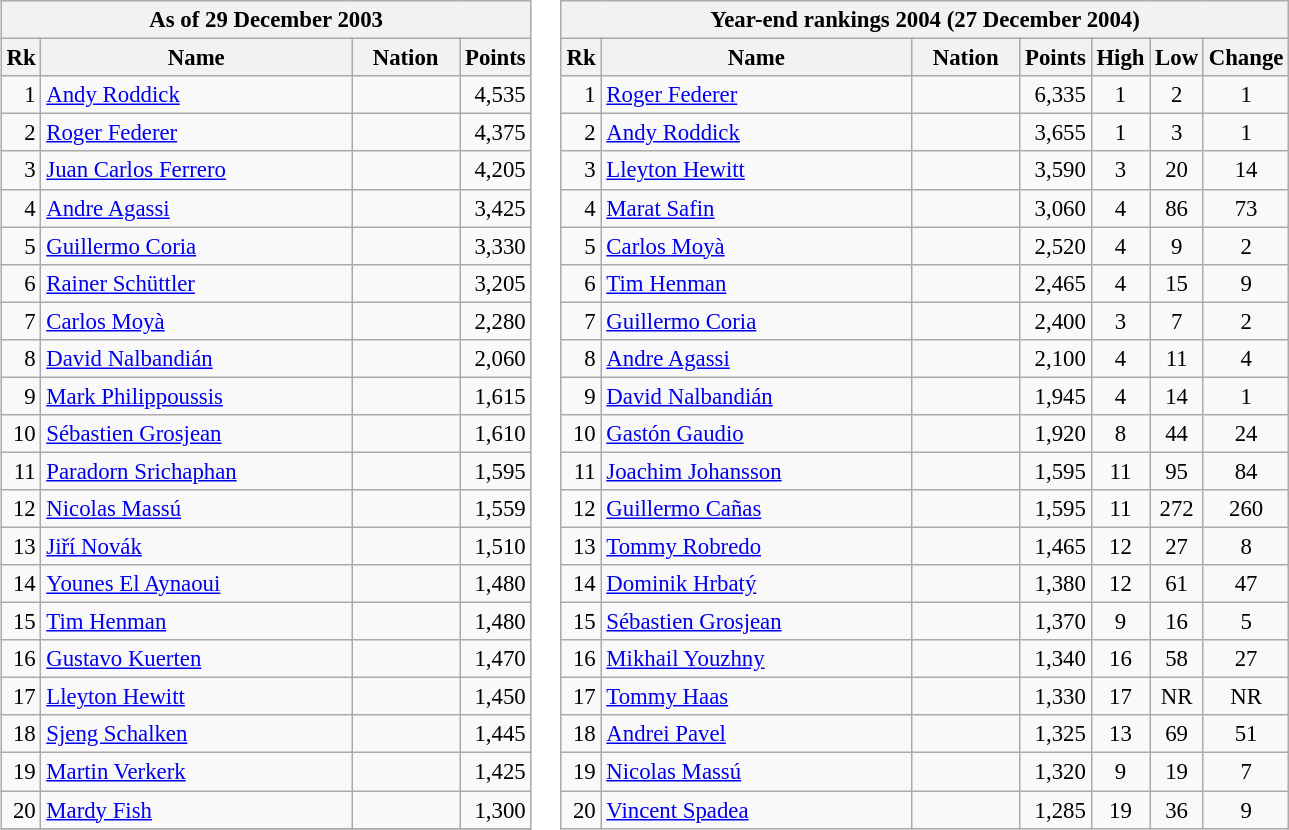<table>
<tr valign="top">
<td><br><table class="wikitable" style="font-size:95%">
<tr>
<th colspan="4">As of 29 December 2003</th>
</tr>
<tr>
<th>Rk</th>
<th width="200">Name</th>
<th width="65">Nation</th>
<th>Points</th>
</tr>
<tr>
<td align="right">1</td>
<td><a href='#'>Andy Roddick</a></td>
<td></td>
<td align="right">4,535</td>
</tr>
<tr>
<td align="right">2</td>
<td><a href='#'>Roger Federer</a></td>
<td></td>
<td align="right">4,375</td>
</tr>
<tr>
<td align="right">3</td>
<td><a href='#'>Juan Carlos Ferrero</a></td>
<td></td>
<td align="right">4,205</td>
</tr>
<tr>
<td align="right">4</td>
<td><a href='#'>Andre Agassi</a></td>
<td></td>
<td align="right">3,425</td>
</tr>
<tr>
<td align="right">5</td>
<td><a href='#'>Guillermo Coria</a></td>
<td></td>
<td align="right">3,330</td>
</tr>
<tr>
<td align="right">6</td>
<td><a href='#'>Rainer Schüttler</a></td>
<td></td>
<td align="right">3,205</td>
</tr>
<tr>
<td align="right">7</td>
<td><a href='#'>Carlos Moyà</a></td>
<td></td>
<td align="right">2,280</td>
</tr>
<tr>
<td align="right">8</td>
<td><a href='#'>David Nalbandián</a></td>
<td></td>
<td align="right">2,060</td>
</tr>
<tr>
<td align="right">9</td>
<td><a href='#'>Mark Philippoussis</a></td>
<td></td>
<td align="right">1,615</td>
</tr>
<tr>
<td align="right">10</td>
<td><a href='#'>Sébastien Grosjean</a></td>
<td></td>
<td align="right">1,610</td>
</tr>
<tr>
<td align="right">11</td>
<td><a href='#'>Paradorn Srichaphan</a></td>
<td></td>
<td align="right">1,595</td>
</tr>
<tr>
<td align="right">12</td>
<td><a href='#'>Nicolas Massú</a></td>
<td></td>
<td align="right">1,559</td>
</tr>
<tr>
<td align="right">13</td>
<td><a href='#'>Jiří Novák</a></td>
<td></td>
<td align="right">1,510</td>
</tr>
<tr>
<td align="right">14</td>
<td><a href='#'>Younes El Aynaoui</a></td>
<td></td>
<td align="right">1,480</td>
</tr>
<tr>
<td align="right">15</td>
<td><a href='#'>Tim Henman</a></td>
<td></td>
<td align="right">1,480</td>
</tr>
<tr>
<td align="right">16</td>
<td><a href='#'>Gustavo Kuerten</a></td>
<td></td>
<td align="right">1,470</td>
</tr>
<tr>
<td align="right">17</td>
<td><a href='#'>Lleyton Hewitt</a></td>
<td></td>
<td align="right">1,450</td>
</tr>
<tr>
<td align="right">18</td>
<td><a href='#'>Sjeng Schalken</a></td>
<td></td>
<td align="right">1,445</td>
</tr>
<tr>
<td align="right">19</td>
<td><a href='#'>Martin Verkerk</a></td>
<td></td>
<td align="right">1,425</td>
</tr>
<tr>
<td align="right">20</td>
<td><a href='#'>Mardy Fish</a></td>
<td></td>
<td align="right">1,300</td>
</tr>
<tr>
</tr>
</table>
</td>
<td><br><table class="wikitable" style="font-size:95%">
<tr>
<th colspan="7">Year-end rankings 2004 (27 December 2004)</th>
</tr>
<tr valign="top">
<th>Rk</th>
<th width="200">Name</th>
<th width="65">Nation</th>
<th>Points</th>
<th>High</th>
<th>Low</th>
<th>Change</th>
</tr>
<tr>
<td align="right">1</td>
<td><a href='#'>Roger Federer</a></td>
<td></td>
<td align="right">6,335</td>
<td align="center">1</td>
<td align="center">2</td>
<td align="center"> 1</td>
</tr>
<tr>
<td align="right">2</td>
<td><a href='#'>Andy Roddick</a></td>
<td></td>
<td align="right">3,655</td>
<td align="center">1</td>
<td align="center">3</td>
<td align="center"> 1</td>
</tr>
<tr>
<td align="right">3</td>
<td><a href='#'>Lleyton Hewitt</a></td>
<td></td>
<td align="right">3,590</td>
<td align="center">3</td>
<td align="center">20</td>
<td align="center"> 14</td>
</tr>
<tr>
<td align="right">4</td>
<td><a href='#'>Marat Safin</a></td>
<td></td>
<td align="right">3,060</td>
<td align="center">4</td>
<td align="center">86</td>
<td align="center"> 73</td>
</tr>
<tr>
<td align="right">5</td>
<td><a href='#'>Carlos Moyà</a></td>
<td></td>
<td align="right">2,520</td>
<td align="center">4</td>
<td align="center">9</td>
<td align="center"> 2</td>
</tr>
<tr>
<td align="right">6</td>
<td><a href='#'>Tim Henman</a></td>
<td></td>
<td align="right">2,465</td>
<td align="center">4</td>
<td align="center">15</td>
<td align="center"> 9</td>
</tr>
<tr>
<td align="right">7</td>
<td><a href='#'>Guillermo Coria</a></td>
<td></td>
<td align="right">2,400</td>
<td align="center">3</td>
<td align="center">7</td>
<td align="center"> 2</td>
</tr>
<tr>
<td align="right">8</td>
<td><a href='#'>Andre Agassi</a></td>
<td></td>
<td align="right">2,100</td>
<td align="center">4</td>
<td align="center">11</td>
<td align="center"> 4</td>
</tr>
<tr>
<td align="right">9</td>
<td><a href='#'>David Nalbandián</a></td>
<td></td>
<td align="right">1,945</td>
<td align="center">4</td>
<td align="center">14</td>
<td align="center"> 1</td>
</tr>
<tr>
<td align="right">10</td>
<td><a href='#'>Gastón Gaudio</a></td>
<td></td>
<td align="right">1,920</td>
<td align="center">8</td>
<td align="center">44</td>
<td align="center"> 24</td>
</tr>
<tr>
<td align="right">11</td>
<td><a href='#'>Joachim Johansson</a></td>
<td></td>
<td align="right">1,595</td>
<td align="center">11</td>
<td align="center">95</td>
<td align="center"> 84</td>
</tr>
<tr>
<td align="right">12</td>
<td><a href='#'>Guillermo Cañas</a></td>
<td></td>
<td align="right">1,595</td>
<td align="center">11</td>
<td align="center">272</td>
<td align="center"> 260</td>
</tr>
<tr>
<td align="right">13</td>
<td><a href='#'>Tommy Robredo</a></td>
<td></td>
<td align="right">1,465</td>
<td align="center">12</td>
<td align="center">27</td>
<td align="center"> 8</td>
</tr>
<tr>
<td align="right">14</td>
<td><a href='#'>Dominik Hrbatý</a></td>
<td></td>
<td align="right">1,380</td>
<td align="center">12</td>
<td align="center">61</td>
<td align="center"> 47</td>
</tr>
<tr>
<td align="right">15</td>
<td><a href='#'>Sébastien Grosjean</a></td>
<td></td>
<td align="right">1,370</td>
<td align="center">9</td>
<td align="center">16</td>
<td align="center"> 5</td>
</tr>
<tr>
<td align="right">16</td>
<td><a href='#'>Mikhail Youzhny</a></td>
<td></td>
<td align="right">1,340</td>
<td align="center">16</td>
<td align="center">58</td>
<td align="center"> 27</td>
</tr>
<tr>
<td align="right">17</td>
<td><a href='#'>Tommy Haas</a></td>
<td></td>
<td align="right">1,330</td>
<td align="center">17</td>
<td align="center">NR</td>
<td align="center">NR</td>
</tr>
<tr>
<td align="right">18</td>
<td><a href='#'>Andrei Pavel</a></td>
<td></td>
<td align="right">1,325</td>
<td align="center">13</td>
<td align="center">69</td>
<td align="center"> 51</td>
</tr>
<tr>
<td align="right">19</td>
<td><a href='#'>Nicolas Massú</a></td>
<td></td>
<td align="right">1,320</td>
<td align="center">9</td>
<td align="center">19</td>
<td align="center"> 7</td>
</tr>
<tr>
<td align="right">20</td>
<td><a href='#'>Vincent Spadea</a></td>
<td></td>
<td align="right">1,285</td>
<td align="center">19</td>
<td align="center">36</td>
<td align="center"> 9</td>
</tr>
</table>
</td>
</tr>
<tr>
</tr>
</table>
